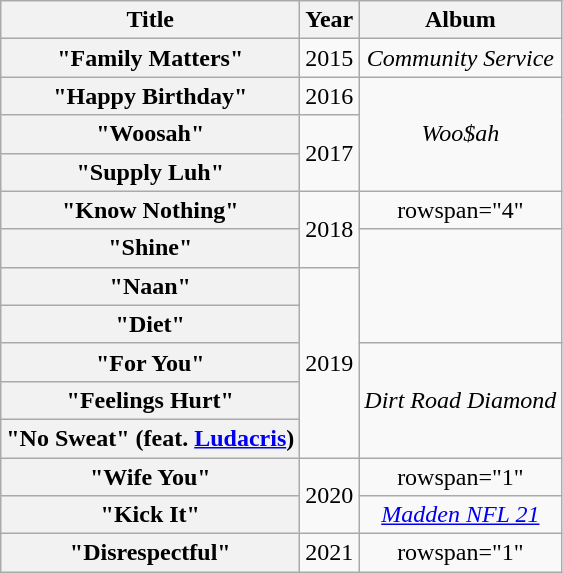<table class="wikitable plainrowheaders" style="text-align:center;">
<tr>
<th scope="col">Title</th>
<th scope="col">Year</th>
<th scope="col">Album</th>
</tr>
<tr>
<th scope="row">"Family Matters"</th>
<td>2015</td>
<td><em>Community Service</em></td>
</tr>
<tr>
<th scope="row">"Happy Birthday"</th>
<td>2016</td>
<td rowspan="3"><em>Woo$ah</em></td>
</tr>
<tr>
<th scope="row">"Woosah"</th>
<td rowspan="2">2017</td>
</tr>
<tr>
<th scope="row">"Supply Luh"</th>
</tr>
<tr>
<th scope="row">"Know Nothing"</th>
<td rowspan="2">2018</td>
<td>rowspan="4" </td>
</tr>
<tr>
<th scope="row">"Shine"</th>
</tr>
<tr>
<th scope="row">"Naan"</th>
<td rowspan="5">2019</td>
</tr>
<tr>
<th scope="row">"Diet"</th>
</tr>
<tr>
<th scope="row">"For You"</th>
<td rowspan="3"><em>Dirt Road Diamond</em></td>
</tr>
<tr>
<th scope="row">"Feelings Hurt"</th>
</tr>
<tr>
<th scope="row">"No Sweat" (feat. <a href='#'>Ludacris</a>)</th>
</tr>
<tr>
<th scope="row">"Wife You"</th>
<td rowspan="2">2020</td>
<td>rowspan="1" </td>
</tr>
<tr>
<th scope="row">"Kick It"<br></th>
<td><em><a href='#'>Madden NFL 21</a></em></td>
</tr>
<tr>
<th scope="row">"Disrespectful"</th>
<td rowspan="7">2021</td>
<td>rowspan="1" </td>
</tr>
</table>
